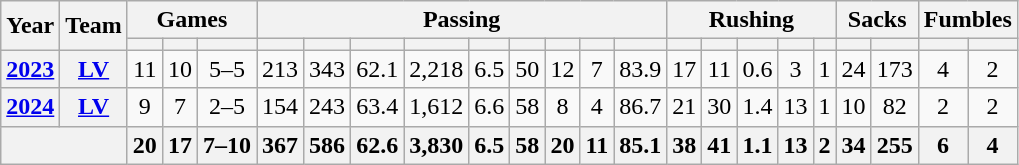<table class="wikitable" style="text-align:center;">
<tr>
<th rowspan="2">Year</th>
<th rowspan="2">Team</th>
<th colspan="3">Games</th>
<th colspan="9">Passing</th>
<th colspan="5">Rushing</th>
<th colspan="2">Sacks</th>
<th colspan="2">Fumbles</th>
</tr>
<tr>
<th></th>
<th></th>
<th></th>
<th></th>
<th></th>
<th></th>
<th></th>
<th></th>
<th></th>
<th></th>
<th></th>
<th></th>
<th></th>
<th></th>
<th></th>
<th></th>
<th></th>
<th></th>
<th></th>
<th></th>
<th></th>
</tr>
<tr>
<th><a href='#'>2023</a></th>
<th><a href='#'>LV</a></th>
<td>11</td>
<td>10</td>
<td>5–5</td>
<td>213</td>
<td>343</td>
<td>62.1</td>
<td>2,218</td>
<td>6.5</td>
<td>50</td>
<td>12</td>
<td>7</td>
<td>83.9</td>
<td>17</td>
<td>11</td>
<td>0.6</td>
<td>3</td>
<td>1</td>
<td>24</td>
<td>173</td>
<td>4</td>
<td>2</td>
</tr>
<tr>
<th><a href='#'>2024</a></th>
<th><a href='#'>LV</a></th>
<td>9</td>
<td>7</td>
<td>2–5</td>
<td>154</td>
<td>243</td>
<td>63.4</td>
<td>1,612</td>
<td>6.6</td>
<td>58</td>
<td>8</td>
<td>4</td>
<td>86.7</td>
<td>21</td>
<td>30</td>
<td>1.4</td>
<td>13</td>
<td>1</td>
<td>10</td>
<td>82</td>
<td>2</td>
<td>2</td>
</tr>
<tr>
<th colspan="2"></th>
<th>20</th>
<th>17</th>
<th>7–10</th>
<th>367</th>
<th>586</th>
<th>62.6</th>
<th>3,830</th>
<th>6.5</th>
<th>58</th>
<th>20</th>
<th>11</th>
<th>85.1</th>
<th>38</th>
<th>41</th>
<th>1.1</th>
<th>13</th>
<th>2</th>
<th>34</th>
<th>255</th>
<th>6</th>
<th>4</th>
</tr>
</table>
